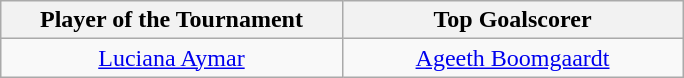<table class=wikitable style="margin:auto; text-align:center">
<tr>
<th style="width: 220px;">Player of the Tournament</th>
<th style="width: 220px;">Top Goalscorer</th>
</tr>
<tr>
<td> <a href='#'>Luciana Aymar</a></td>
<td> <a href='#'>Ageeth Boomgaardt</a></td>
</tr>
</table>
